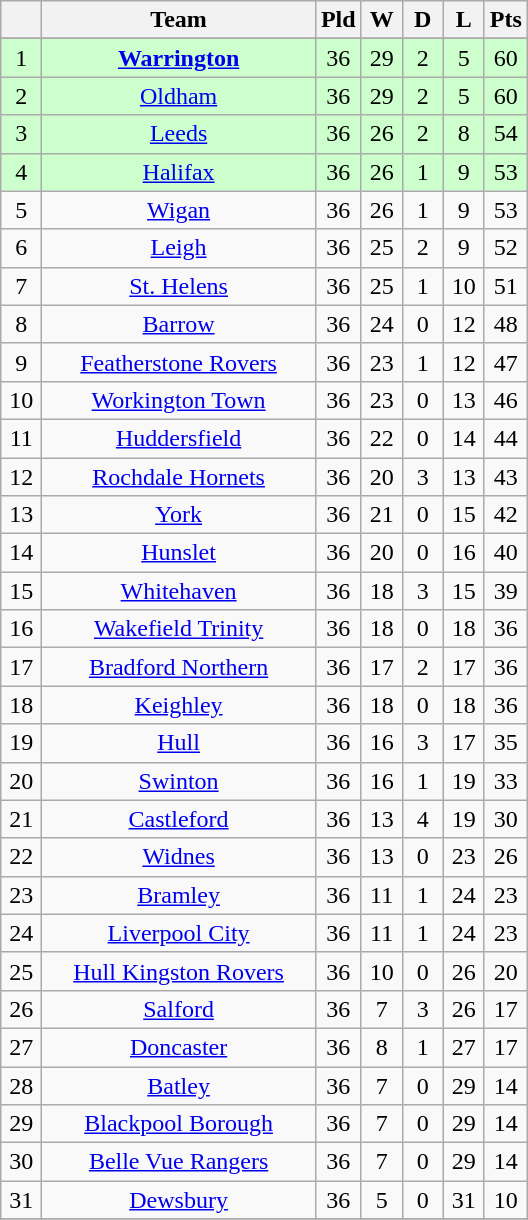<table class="wikitable" style="text-align:center;">
<tr>
<th width=20 abbr="Position"></th>
<th width=175>Team</th>
<th width=20 abbr="Played">Pld</th>
<th width=20 abbr="Won">W</th>
<th width=20 abbr="Drawn">D</th>
<th width=20 abbr="Lost">L</th>
<th width=20 abbr="Points">Pts</th>
</tr>
<tr>
</tr>
<tr align=center style="background:#ccffcc;color:">
<td>1</td>
<td><strong><a href='#'>Warrington</a></strong></td>
<td>36</td>
<td>29</td>
<td>2</td>
<td>5</td>
<td>60</td>
</tr>
<tr align=center style="background:#ccffcc;color:">
<td>2</td>
<td><a href='#'>Oldham</a></td>
<td>36</td>
<td>29</td>
<td>2</td>
<td>5</td>
<td>60</td>
</tr>
<tr align=center style="background:#ccffcc;color:">
<td>3</td>
<td><a href='#'>Leeds</a></td>
<td>36</td>
<td>26</td>
<td>2</td>
<td>8</td>
<td>54</td>
</tr>
<tr align=center style="background:#ccffcc;color:">
<td>4</td>
<td><a href='#'>Halifax</a></td>
<td>36</td>
<td>26</td>
<td>1</td>
<td>9</td>
<td>53</td>
</tr>
<tr align=center style="background:">
<td>5</td>
<td><a href='#'>Wigan</a></td>
<td>36</td>
<td>26</td>
<td>1</td>
<td>9</td>
<td>53</td>
</tr>
<tr align=center style="background:">
<td>6</td>
<td><a href='#'>Leigh</a></td>
<td>36</td>
<td>25</td>
<td>2</td>
<td>9</td>
<td>52</td>
</tr>
<tr align=center style="background:">
<td>7</td>
<td><a href='#'>St. Helens</a></td>
<td>36</td>
<td>25</td>
<td>1</td>
<td>10</td>
<td>51</td>
</tr>
<tr align=center style="background:">
<td>8</td>
<td><a href='#'>Barrow</a></td>
<td>36</td>
<td>24</td>
<td>0</td>
<td>12</td>
<td>48</td>
</tr>
<tr align=center style="background:">
<td>9</td>
<td><a href='#'>Featherstone Rovers</a></td>
<td>36</td>
<td>23</td>
<td>1</td>
<td>12</td>
<td>47</td>
</tr>
<tr align=center style="background:">
<td>10</td>
<td><a href='#'>Workington Town</a></td>
<td>36</td>
<td>23</td>
<td>0</td>
<td>13</td>
<td>46</td>
</tr>
<tr align=center style="background:">
<td>11</td>
<td><a href='#'>Huddersfield</a></td>
<td>36</td>
<td>22</td>
<td>0</td>
<td>14</td>
<td>44</td>
</tr>
<tr align=center style="background:">
<td>12</td>
<td><a href='#'>Rochdale Hornets</a></td>
<td>36</td>
<td>20</td>
<td>3</td>
<td>13</td>
<td>43</td>
</tr>
<tr align=center style="background:">
<td>13</td>
<td><a href='#'>York</a></td>
<td>36</td>
<td>21</td>
<td>0</td>
<td>15</td>
<td>42</td>
</tr>
<tr align=center style="background:">
<td>14</td>
<td><a href='#'>Hunslet</a></td>
<td>36</td>
<td>20</td>
<td>0</td>
<td>16</td>
<td>40</td>
</tr>
<tr align=center style="background:">
<td>15</td>
<td><a href='#'>Whitehaven</a></td>
<td>36</td>
<td>18</td>
<td>3</td>
<td>15</td>
<td>39</td>
</tr>
<tr align=center style="background:">
<td>16</td>
<td><a href='#'>Wakefield Trinity</a></td>
<td>36</td>
<td>18</td>
<td>0</td>
<td>18</td>
<td>36</td>
</tr>
<tr align=center style="background:">
<td>17</td>
<td><a href='#'>Bradford Northern</a></td>
<td>36</td>
<td>17</td>
<td>2</td>
<td>17</td>
<td>36</td>
</tr>
<tr align=center style="background:">
<td>18</td>
<td><a href='#'>Keighley</a></td>
<td>36</td>
<td>18</td>
<td>0</td>
<td>18</td>
<td>36</td>
</tr>
<tr align=center style="background:">
<td>19</td>
<td><a href='#'>Hull</a></td>
<td>36</td>
<td>16</td>
<td>3</td>
<td>17</td>
<td>35</td>
</tr>
<tr align=center style="background:">
<td>20</td>
<td><a href='#'>Swinton</a></td>
<td>36</td>
<td>16</td>
<td>1</td>
<td>19</td>
<td>33</td>
</tr>
<tr align=center style="background:">
<td>21</td>
<td><a href='#'>Castleford</a></td>
<td>36</td>
<td>13</td>
<td>4</td>
<td>19</td>
<td>30</td>
</tr>
<tr align=center style="background:">
<td>22</td>
<td><a href='#'>Widnes</a></td>
<td>36</td>
<td>13</td>
<td>0</td>
<td>23</td>
<td>26</td>
</tr>
<tr align=center style="background:">
<td>23</td>
<td><a href='#'>Bramley</a></td>
<td>36</td>
<td>11</td>
<td>1</td>
<td>24</td>
<td>23</td>
</tr>
<tr align=center style="background:">
<td>24</td>
<td><a href='#'>Liverpool City</a></td>
<td>36</td>
<td>11</td>
<td>1</td>
<td>24</td>
<td>23</td>
</tr>
<tr align=center style="background:">
<td>25</td>
<td><a href='#'>Hull Kingston Rovers</a></td>
<td>36</td>
<td>10</td>
<td>0</td>
<td>26</td>
<td>20</td>
</tr>
<tr align=center style="background:">
<td>26</td>
<td><a href='#'>Salford</a></td>
<td>36</td>
<td>7</td>
<td>3</td>
<td>26</td>
<td>17</td>
</tr>
<tr align=center style="background:">
<td>27</td>
<td><a href='#'>Doncaster</a></td>
<td>36</td>
<td>8</td>
<td>1</td>
<td>27</td>
<td>17</td>
</tr>
<tr align=center style="background:">
<td>28</td>
<td><a href='#'>Batley</a></td>
<td>36</td>
<td>7</td>
<td>0</td>
<td>29</td>
<td>14</td>
</tr>
<tr align=center style="background:">
<td>29</td>
<td><a href='#'>Blackpool Borough</a></td>
<td>36</td>
<td>7</td>
<td>0</td>
<td>29</td>
<td>14</td>
</tr>
<tr align=center style="background:">
<td>30</td>
<td><a href='#'>Belle Vue Rangers</a></td>
<td>36</td>
<td>7</td>
<td>0</td>
<td>29</td>
<td>14</td>
</tr>
<tr align=center style="background:">
<td>31</td>
<td><a href='#'>Dewsbury</a></td>
<td>36</td>
<td>5</td>
<td>0</td>
<td>31</td>
<td>10</td>
</tr>
<tr>
</tr>
</table>
